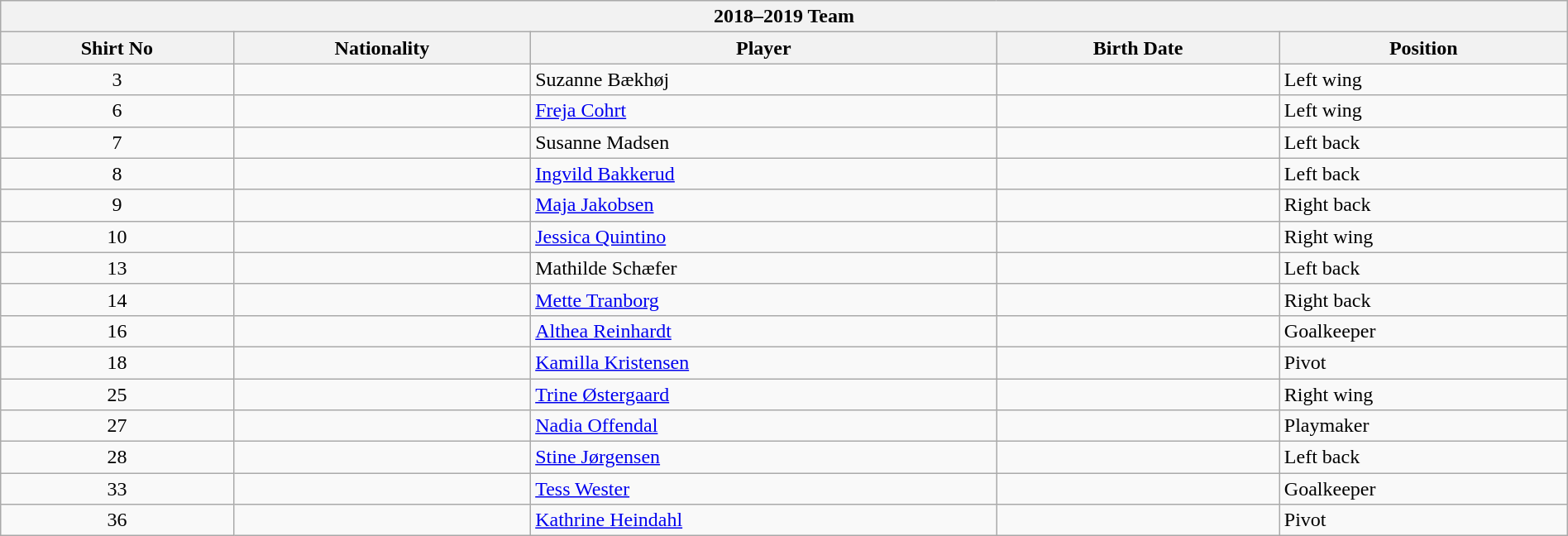<table class="wikitable collapsible collapsed" style="width:100%">
<tr>
<th colspan=5><strong>2018–2019 Team</strong></th>
</tr>
<tr>
<th>Shirt No</th>
<th>Nationality</th>
<th>Player</th>
<th>Birth Date</th>
<th>Position</th>
</tr>
<tr>
<td align=center>3</td>
<td></td>
<td>Suzanne Bækhøj</td>
<td></td>
<td>Left wing</td>
</tr>
<tr>
<td align=center>6</td>
<td></td>
<td><a href='#'>Freja Cohrt</a></td>
<td></td>
<td>Left wing</td>
</tr>
<tr>
<td align=center>7</td>
<td></td>
<td>Susanne Madsen</td>
<td></td>
<td>Left back</td>
</tr>
<tr>
<td align=center>8</td>
<td></td>
<td><a href='#'>Ingvild Bakkerud</a></td>
<td></td>
<td>Left back</td>
</tr>
<tr>
<td align=center>9</td>
<td></td>
<td><a href='#'>Maja Jakobsen</a></td>
<td></td>
<td>Right back</td>
</tr>
<tr>
<td align=center>10</td>
<td></td>
<td><a href='#'>Jessica Quintino</a></td>
<td></td>
<td>Right wing</td>
</tr>
<tr>
<td align=center>13</td>
<td></td>
<td>Mathilde Schæfer</td>
<td></td>
<td>Left back</td>
</tr>
<tr>
<td align=center>14</td>
<td></td>
<td><a href='#'>Mette Tranborg</a></td>
<td></td>
<td>Right back</td>
</tr>
<tr>
<td align=center>16</td>
<td></td>
<td><a href='#'>Althea Reinhardt</a></td>
<td></td>
<td>Goalkeeper</td>
</tr>
<tr>
<td align=center>18</td>
<td></td>
<td><a href='#'>Kamilla Kristensen</a></td>
<td></td>
<td>Pivot</td>
</tr>
<tr>
<td align=center>25</td>
<td></td>
<td><a href='#'>Trine Østergaard</a></td>
<td></td>
<td>Right wing</td>
</tr>
<tr>
<td align=center>27</td>
<td></td>
<td><a href='#'>Nadia Offendal</a></td>
<td></td>
<td>Playmaker</td>
</tr>
<tr>
<td align=center>28</td>
<td></td>
<td><a href='#'>Stine Jørgensen</a></td>
<td></td>
<td>Left back</td>
</tr>
<tr>
<td align=center>33</td>
<td></td>
<td><a href='#'>Tess Wester</a></td>
<td></td>
<td>Goalkeeper</td>
</tr>
<tr>
<td align=center>36</td>
<td></td>
<td><a href='#'>Kathrine Heindahl</a></td>
<td></td>
<td>Pivot</td>
</tr>
</table>
